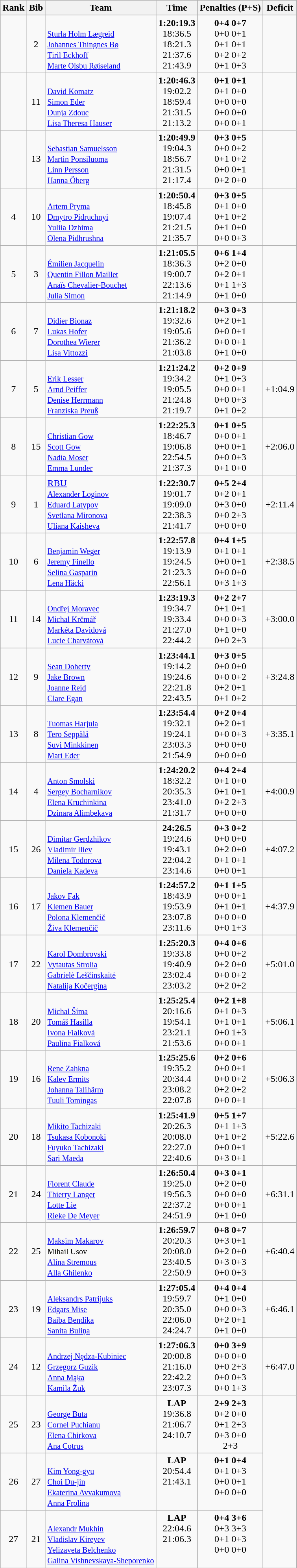<table class="wikitable sortable" style="text-align:center">
<tr>
<th>Rank</th>
<th>Bib</th>
<th>Team</th>
<th>Time</th>
<th>Penalties (P+S)</th>
<th>Deficit</th>
</tr>
<tr>
<td></td>
<td>2</td>
<td align=left><br><small><a href='#'>Sturla Holm Lægreid</a><br><a href='#'>Johannes Thingnes Bø</a><br><a href='#'>Tiril Eckhoff</a><br><a href='#'>Marte Olsbu Røiseland</a></small></td>
<td><strong>1:20:19.3</strong><br>18:36.5<br>18:21.3<br>21:37.6<br>21:43.9</td>
<td><strong>0+4 0+7</strong><br>0+0 0+1<br>0+1 0+1<br>0+2 0+2<br>0+1 0+3</td>
<td></td>
</tr>
<tr>
<td></td>
<td>11</td>
<td align=left><br><small><a href='#'>David Komatz</a><br><a href='#'>Simon Eder</a><br><a href='#'>Dunja Zdouc</a><br><a href='#'>Lisa Theresa Hauser</a></small></td>
<td><strong>1:20:46.3</strong><br>19:02.2<br>18:59.4<br>21:31.5<br>21:13.2</td>
<td><strong>0+1 0+1</strong><br>0+1 0+0<br>0+0 0+0<br>0+0 0+0<br>0+0 0+1</td>
<td></td>
</tr>
<tr>
<td></td>
<td>13</td>
<td align=left><br><small><a href='#'>Sebastian Samuelsson</a><br><a href='#'>Martin Ponsiluoma</a><br><a href='#'>Linn Persson</a><br><a href='#'>Hanna Öberg</a></small></td>
<td><strong>1:20:49.9</strong><br>19:04.3<br>18:56.7<br>21:31.5<br>21:17.4</td>
<td><strong>0+3 0+5</strong><br>0+0 0+2<br>0+1 0+2<br>0+0 0+1<br>0+2 0+0</td>
<td></td>
</tr>
<tr>
<td>4</td>
<td>10</td>
<td align=left><br><small><a href='#'>Artem Pryma</a><br><a href='#'>Dmytro Pidruchnyi</a><br><a href='#'>Yuliia Dzhima</a><br><a href='#'>Olena Pidhrushna</a></small></td>
<td><strong>1:20:50.4</strong><br>18:45.8<br>19:07.4<br>21:21.5<br>21:35.7</td>
<td><strong>0+3 0+5</strong><br>0+1 0+0<br>0+1 0+2<br>0+1 0+0<br>0+0 0+3</td>
<td></td>
</tr>
<tr>
<td>5</td>
<td>3</td>
<td align=left><br><small><a href='#'>Émilien Jacquelin</a><br><a href='#'>Quentin Fillon Maillet</a><br><a href='#'>Anaïs Chevalier-Bouchet</a><br><a href='#'>Julia Simon</a></small></td>
<td><strong>1:21:05.5</strong><br>18:36.3<br>19:00.7<br>22:13.6<br>21:14.9</td>
<td><strong>0+6 1+4</strong><br>0+2 0+0<br>0+2 0+1<br>0+1 1+3<br>0+1 0+0</td>
<td></td>
</tr>
<tr>
<td>6</td>
<td>7</td>
<td align=left><br><small><a href='#'>Didier Bionaz</a><br><a href='#'>Lukas Hofer</a><br><a href='#'>Dorothea Wierer</a><br><a href='#'>Lisa Vittozzi</a></small></td>
<td><strong>1:21:18.2</strong><br>19:32.6<br>19:05.6<br>21:36.2<br>21:03.8</td>
<td><strong>0+3 0+3</strong><br>0+2 0+1<br>0+0 0+1<br>0+0 0+1<br>0+1 0+0</td>
<td></td>
</tr>
<tr>
<td>7</td>
<td>5</td>
<td align=left><br><small><a href='#'>Erik Lesser</a><br><a href='#'>Arnd Peiffer</a><br><a href='#'>Denise Herrmann</a><br><a href='#'>Franziska Preuß</a></small></td>
<td><strong>1:21:24.2</strong><br>19:34.2<br>19:05.5<br>21:24.8<br>21:19.7</td>
<td><strong>0+2 0+9</strong><br>0+1 0+3<br>0+0 0+1<br>0+0 0+3<br>0+1 0+2</td>
<td>+1:04.9</td>
</tr>
<tr>
<td>8</td>
<td>15</td>
<td align=left><br><small><a href='#'>Christian Gow</a><br><a href='#'>Scott Gow</a><br><a href='#'>Nadia Moser</a><br><a href='#'>Emma Lunder</a></small></td>
<td><strong>1:22:25.3</strong><br>18:46.7<br>19:06.8<br>22:54.5<br>21:37.3</td>
<td><strong>0+1 0+5</strong><br>0+0 0+1<br>0+0 0+1<br>0+0 0+3<br>0+1 0+0</td>
<td>+2:06.0</td>
</tr>
<tr>
<td>9</td>
<td>1</td>
<td align=left><a href='#'>RBU</a><br><small><a href='#'>Alexander Loginov</a><br><a href='#'>Eduard Latypov</a><br><a href='#'>Svetlana Mironova</a><br><a href='#'>Uliana Kaisheva</a></small></td>
<td><strong>1:22:30.7</strong><br>19:01.7<br>19:09.0<br>22:38.3<br>21:41.7</td>
<td><strong>0+5 2+4</strong><br>0+2 0+1<br>0+3 0+0<br>0+0 2+3<br>0+0 0+0</td>
<td>+2:11.4</td>
</tr>
<tr>
<td>10</td>
<td>6</td>
<td align=left><br><small><a href='#'>Benjamin Weger</a><br><a href='#'>Jeremy Finello</a><br><a href='#'>Selina Gasparin</a><br><a href='#'>Lena Häcki</a></small></td>
<td><strong>1:22:57.8</strong><br>19:13.9<br>19:24.5<br>21:23.3<br>22:56.1</td>
<td><strong>0+4 1+5</strong><br>0+1 0+1<br>0+0 0+1<br>0+0 0+0<br>0+3 1+3</td>
<td>+2:38.5</td>
</tr>
<tr>
<td>11</td>
<td>14</td>
<td align=left><br><small><a href='#'>Ondřej Moravec</a><br><a href='#'>Michal Krčmář</a><br><a href='#'>Markéta Davidová</a><br><a href='#'>Lucie Charvátová</a></small></td>
<td><strong>1:23:19.3</strong><br>19:34.7<br>19:33.4<br>21:27.0<br>22:44.2</td>
<td><strong>0+2 2+7</strong><br>0+1 0+1<br>0+0 0+3<br>0+1 0+0<br>0+0 2+3</td>
<td>+3:00.0</td>
</tr>
<tr>
<td>12</td>
<td>9</td>
<td align=left><br><small><a href='#'>Sean Doherty</a><br><a href='#'>Jake Brown</a><br><a href='#'>Joanne Reid</a><br><a href='#'>Clare Egan</a></small></td>
<td><strong>1:23:44.1</strong><br>19:14.2<br>19:24.6<br>22:21.8<br>22:43.5</td>
<td><strong>0+3 0+5</strong><br>0+0 0+0<br>0+0 0+2<br>0+2 0+1<br>0+1 0+2</td>
<td>+3:24.8</td>
</tr>
<tr>
<td>13</td>
<td>8</td>
<td align=left><br><small><a href='#'>Tuomas Harjula</a><br><a href='#'>Tero Seppälä</a><br><a href='#'>Suvi Minkkinen</a><br><a href='#'>Mari Eder</a></small></td>
<td><strong>1:23:54.4</strong><br>19:32.1<br>19:24.1<br>23:03.3<br>21:54.9</td>
<td><strong>0+2 0+4</strong><br>0+2 0+1<br>0+0 0+3<br>0+0 0+0<br>0+0 0+0</td>
<td>+3:35.1</td>
</tr>
<tr>
<td>14</td>
<td>4</td>
<td align=left><br><small><a href='#'>Anton Smolski</a><br><a href='#'>Sergey Bocharnikov</a><br><a href='#'>Elena Kruchinkina</a><br><a href='#'>Dzinara Alimbekava</a></small></td>
<td><strong>1:24:20.2</strong><br>18:32.2<br>20:35.3<br>23:41.0<br>21:31.7</td>
<td><strong>0+4 2+4</strong><br>0+1 0+0<br>0+1 0+1<br>0+2 2+3<br>0+0 0+0</td>
<td>+4:00.9</td>
</tr>
<tr>
<td>15</td>
<td>26</td>
<td align=left><br><small><a href='#'>Dimitar Gerdzhikov</a><br><a href='#'>Vladimir Iliev</a><br><a href='#'>Milena Todorova</a><br><a href='#'>Daniela Kadeva</a></small></td>
<td><strong>24:26.5</strong><br>19:24.6<br>19:43.1<br>22:04.2<br>23:14.6</td>
<td><strong>0+3 0+2</strong><br>0+0 0+0<br>0+2 0+0<br>0+1 0+1<br>0+0 0+1</td>
<td>+4:07.2</td>
</tr>
<tr>
<td>16</td>
<td>17</td>
<td align=left><br><small><a href='#'>Jakov Fak</a><br><a href='#'>Klemen Bauer</a><br><a href='#'>Polona Klemenčič</a><br><a href='#'>Živa Klemenčič</a></small></td>
<td><strong>1:24:57.2</strong><br>18:43.9<br>19:53.9<br>23:07.8<br>23:11.6</td>
<td><strong>0+1 1+5</strong><br>0+0 0+1<br>0+1 0+1<br>0+0 0+0<br>0+0 1+3</td>
<td>+4:37.9</td>
</tr>
<tr>
<td>17</td>
<td>22</td>
<td align=left><br><small><a href='#'>Karol Dombrovski</a><br><a href='#'>Vytautas Strolia</a><br><a href='#'>Gabrielė Leščinskaitė</a><br><a href='#'>Natalija Kočergina</a></small></td>
<td><strong>1:25:20.3</strong><br>19:33.8<br>19:40.9<br>23:02.4<br>23:03.2</td>
<td><strong>0+4 0+6</strong><br>0+0 0+2<br>0+2 0+0<br>0+0 0+2<br>0+2 0+2</td>
<td>+5:01.0</td>
</tr>
<tr>
<td>18</td>
<td>20</td>
<td align=left><br><small><a href='#'>Michal Šíma</a><br><a href='#'>Tomáš Hasilla</a><br><a href='#'>Ivona Fialková</a><br><a href='#'>Paulína Fialková</a></small></td>
<td><strong>1:25:25.4</strong><br>20:16.6<br>19:54.1<br>23:21.1<br>21:53.6</td>
<td><strong>0+2 1+8</strong><br>0+1 0+3<br>0+1 0+1<br>0+0 1+3<br>0+0 0+1</td>
<td>+5:06.1</td>
</tr>
<tr>
<td>19</td>
<td>16</td>
<td align=left><br><small><a href='#'>Rene Zahkna</a><br><a href='#'>Kalev Ermits</a><br><a href='#'>Johanna Talihärm</a><br><a href='#'>Tuuli Tomingas</a></small></td>
<td><strong>1:25:25.6</strong><br>19:35.2<br>20:34.4<br>23:08.2<br>22:07.8</td>
<td><strong>0+2 0+6</strong><br>0+0 0+1<br>0+0 0+2<br>0+2 0+2<br>0+0 0+1</td>
<td>+5:06.3</td>
</tr>
<tr>
<td>20</td>
<td>18</td>
<td align=left><br><small><a href='#'>Mikito Tachizaki</a><br><a href='#'>Tsukasa Kobonoki</a><br><a href='#'>Fuyuko Tachizaki</a><br><a href='#'>Sari Maeda</a></small></td>
<td><strong>1:25:41.9</strong><br>20:26.3<br>20:08.0<br>22:27.0<br>22:40.6</td>
<td><strong>0+5 1+7</strong><br>0+1 1+3<br>0+1 0+2<br>0+0 0+1<br>0+3 0+1</td>
<td>+5:22.6</td>
</tr>
<tr>
<td>21</td>
<td>24</td>
<td align=left><br><small><a href='#'>Florent Claude</a><br><a href='#'>Thierry Langer</a><br><a href='#'>Lotte Lie</a><br><a href='#'>Rieke De Meyer</a></small></td>
<td><strong>1:26:50.4</strong><br>19:25.0<br>19:56.3<br>22:37.2<br>24:51.9</td>
<td><strong>0+3 0+1</strong><br>0+2 0+0<br>0+0 0+0<br>0+0 0+1<br>0+1 0+0</td>
<td>+6:31.1</td>
</tr>
<tr>
<td>22</td>
<td>25</td>
<td align=left><br><small><a href='#'>Maksim Makarov</a><br>Mihail Usov<br><a href='#'>Alina Stremous</a><br><a href='#'>Alla Ghilenko</a></small></td>
<td><strong>1:26:59.7</strong><br>20:20.3<br>20:08.0<br>23:40.5<br>22:50.9</td>
<td><strong>0+8 0+7</strong><br>0+3 0+1<br>0+2 0+0<br>0+3 0+3<br>0+0 0+3</td>
<td>+6:40.4</td>
</tr>
<tr>
<td>23</td>
<td>19</td>
<td align=left><br><small><a href='#'>Aleksandrs Patrijuks</a><br><a href='#'>Edgars Mise</a><br><a href='#'>Baiba Bendika</a><br><a href='#'>Sanita Buliņa</a></small></td>
<td><strong>1:27:05.4</strong><br>19:59.7<br>20:35.0<br>22:06.0<br>24:24.7</td>
<td><strong>0+4 0+4</strong><br>0+1 0+0<br>0+0 0+3<br>0+2 0+1<br>0+1 0+0</td>
<td>+6:46.1</td>
</tr>
<tr>
<td>24</td>
<td>12</td>
<td align=left><br><small><a href='#'>Andrzej Nędza-Kubiniec</a><br><a href='#'>Grzegorz Guzik</a><br><a href='#'>Anna Mąka</a><br><a href='#'>Kamila Żuk</a></small></td>
<td><strong>1:27:06.3</strong><br>20:00.8<br>21:16.0<br>22:42.2<br>23:07.3</td>
<td><strong>0+0 3+9</strong><br>0+0 0+0<br>0+0 2+3<br>0+0 0+3<br>0+0 1+3</td>
<td>+6:47.0</td>
</tr>
<tr>
<td>25</td>
<td>23</td>
<td align=left><br><small><a href='#'>George Buta</a><br><a href='#'>Cornel Puchianu</a><br><a href='#'>Elena Chirkova</a><br><a href='#'>Ana Cotrus</a></small></td>
<td valign=top><strong>LAP</strong><br>19:36.8<br>21:06.7<br>24:10.7</td>
<td valign=top><strong>2+9 2+3</strong><br>0+2 0+0<br>0+1 2+3<br>0+3 0+0<br>2+3</td>
<td rowspan=3></td>
</tr>
<tr>
<td>26</td>
<td>27</td>
<td align=left><br><small><a href='#'>Kim Yong-gyu</a><br><a href='#'>Choi Du-jin</a><br><a href='#'>Ekaterina Avvakumova</a><br><a href='#'>Anna Frolina</a></small></td>
<td valign=top><strong>LAP</strong><br>20:54.4<br>21:43.1</td>
<td valign=top><strong>0+1 0+4</strong><br>0+1 0+3<br>0+0 0+1<br>0+0 0+0</td>
</tr>
<tr>
<td>27</td>
<td>21</td>
<td align=left><br><small><a href='#'>Alexandr Mukhin</a><br><a href='#'>Vladislav Kireyev</a><br><a href='#'>Yelizaveta Belchenko</a><br><a href='#'>Galina Vishnevskaya-Sheporenko</a></small></td>
<td valign=top><strong>LAP</strong><br>22:04.6<br>21:06.3</td>
<td valign=top><strong>0+4 3+6</strong><br>0+3 3+3<br>0+1 0+3<br>0+0 0+0</td>
</tr>
</table>
